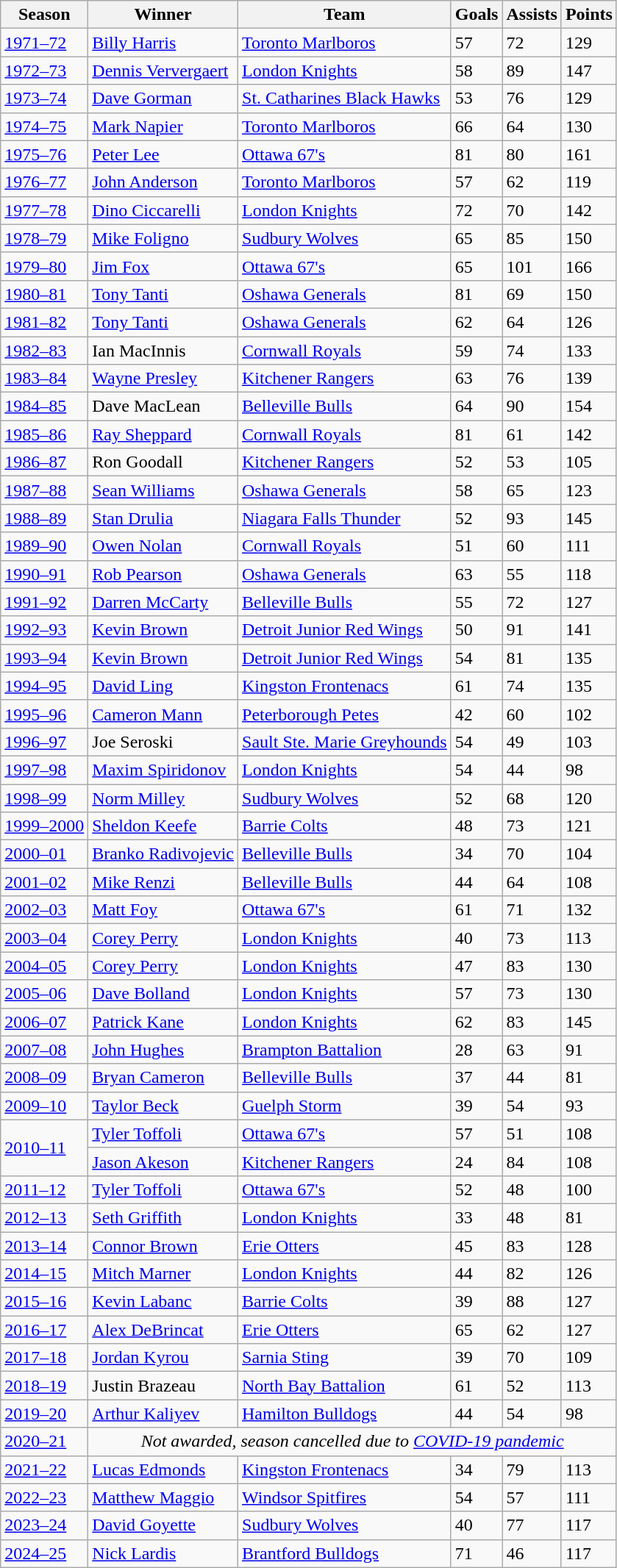<table class="wikitable sortable">
<tr>
<th>Season</th>
<th>Winner</th>
<th>Team</th>
<th>Goals</th>
<th>Assists</th>
<th>Points</th>
</tr>
<tr>
<td><a href='#'>1971–72</a></td>
<td><a href='#'>Billy Harris</a></td>
<td><a href='#'>Toronto Marlboros</a></td>
<td>57</td>
<td>72</td>
<td>129</td>
</tr>
<tr>
<td><a href='#'>1972–73</a></td>
<td><a href='#'>Dennis Ververgaert</a></td>
<td><a href='#'>London Knights</a></td>
<td>58</td>
<td>89</td>
<td>147</td>
</tr>
<tr>
<td><a href='#'>1973–74</a></td>
<td><a href='#'>Dave Gorman</a></td>
<td><a href='#'>St. Catharines Black Hawks</a></td>
<td>53</td>
<td>76</td>
<td>129</td>
</tr>
<tr>
<td><a href='#'>1974–75</a></td>
<td><a href='#'>Mark Napier</a></td>
<td><a href='#'>Toronto Marlboros</a></td>
<td>66</td>
<td>64</td>
<td>130</td>
</tr>
<tr>
<td><a href='#'>1975–76</a></td>
<td><a href='#'>Peter Lee</a></td>
<td><a href='#'>Ottawa 67's</a></td>
<td>81</td>
<td>80</td>
<td>161</td>
</tr>
<tr>
<td><a href='#'>1976–77</a></td>
<td><a href='#'>John Anderson</a></td>
<td><a href='#'>Toronto Marlboros</a></td>
<td>57</td>
<td>62</td>
<td>119</td>
</tr>
<tr>
<td><a href='#'>1977–78</a></td>
<td><a href='#'>Dino Ciccarelli</a></td>
<td><a href='#'>London Knights</a></td>
<td>72</td>
<td>70</td>
<td>142</td>
</tr>
<tr>
<td><a href='#'>1978–79</a></td>
<td><a href='#'>Mike Foligno</a></td>
<td><a href='#'>Sudbury Wolves</a></td>
<td>65</td>
<td>85</td>
<td>150</td>
</tr>
<tr>
<td><a href='#'>1979–80</a></td>
<td><a href='#'>Jim Fox</a></td>
<td><a href='#'>Ottawa 67's</a></td>
<td>65</td>
<td>101</td>
<td>166</td>
</tr>
<tr>
<td><a href='#'>1980–81</a></td>
<td><a href='#'>Tony Tanti</a></td>
<td><a href='#'>Oshawa Generals</a></td>
<td>81</td>
<td>69</td>
<td>150</td>
</tr>
<tr>
<td><a href='#'>1981–82</a></td>
<td><a href='#'>Tony Tanti</a></td>
<td><a href='#'>Oshawa Generals</a></td>
<td>62</td>
<td>64</td>
<td>126</td>
</tr>
<tr>
<td><a href='#'>1982–83</a></td>
<td>Ian MacInnis</td>
<td><a href='#'>Cornwall Royals</a></td>
<td>59</td>
<td>74</td>
<td>133</td>
</tr>
<tr>
<td><a href='#'>1983–84</a></td>
<td><a href='#'>Wayne Presley</a></td>
<td><a href='#'>Kitchener Rangers</a></td>
<td>63</td>
<td>76</td>
<td>139</td>
</tr>
<tr>
<td><a href='#'>1984–85</a></td>
<td>Dave MacLean</td>
<td><a href='#'>Belleville Bulls</a></td>
<td>64</td>
<td>90</td>
<td>154</td>
</tr>
<tr>
<td><a href='#'>1985–86</a></td>
<td><a href='#'>Ray Sheppard</a></td>
<td><a href='#'>Cornwall Royals</a></td>
<td>81</td>
<td>61</td>
<td>142</td>
</tr>
<tr>
<td><a href='#'>1986–87</a></td>
<td>Ron Goodall</td>
<td><a href='#'>Kitchener Rangers</a></td>
<td>52</td>
<td>53</td>
<td>105</td>
</tr>
<tr>
<td><a href='#'>1987–88</a></td>
<td><a href='#'>Sean Williams</a></td>
<td><a href='#'>Oshawa Generals</a></td>
<td>58</td>
<td>65</td>
<td>123</td>
</tr>
<tr>
<td><a href='#'>1988–89</a></td>
<td><a href='#'>Stan Drulia</a></td>
<td><a href='#'>Niagara Falls Thunder</a></td>
<td>52</td>
<td>93</td>
<td>145</td>
</tr>
<tr>
<td><a href='#'>1989–90</a></td>
<td><a href='#'>Owen Nolan</a></td>
<td><a href='#'>Cornwall Royals</a></td>
<td>51</td>
<td>60</td>
<td>111</td>
</tr>
<tr>
<td><a href='#'>1990–91</a></td>
<td><a href='#'>Rob Pearson</a></td>
<td><a href='#'>Oshawa Generals</a></td>
<td>63</td>
<td>55</td>
<td>118</td>
</tr>
<tr>
<td><a href='#'>1991–92</a></td>
<td><a href='#'>Darren McCarty</a></td>
<td><a href='#'>Belleville Bulls</a></td>
<td>55</td>
<td>72</td>
<td>127</td>
</tr>
<tr>
<td><a href='#'>1992–93</a></td>
<td><a href='#'>Kevin Brown</a></td>
<td><a href='#'>Detroit Junior Red Wings</a></td>
<td>50</td>
<td>91</td>
<td>141</td>
</tr>
<tr>
<td><a href='#'>1993–94</a></td>
<td><a href='#'>Kevin Brown</a></td>
<td><a href='#'>Detroit Junior Red Wings</a></td>
<td>54</td>
<td>81</td>
<td>135</td>
</tr>
<tr>
<td><a href='#'>1994–95</a></td>
<td><a href='#'>David Ling</a></td>
<td><a href='#'>Kingston Frontenacs</a></td>
<td>61</td>
<td>74</td>
<td>135</td>
</tr>
<tr>
<td><a href='#'>1995–96</a></td>
<td><a href='#'>Cameron Mann</a></td>
<td><a href='#'>Peterborough Petes</a></td>
<td>42</td>
<td>60</td>
<td>102</td>
</tr>
<tr>
<td><a href='#'>1996–97</a></td>
<td>Joe Seroski</td>
<td><a href='#'>Sault Ste. Marie Greyhounds</a></td>
<td>54</td>
<td>49</td>
<td>103</td>
</tr>
<tr>
<td><a href='#'>1997–98</a></td>
<td><a href='#'>Maxim Spiridonov</a></td>
<td><a href='#'>London Knights</a></td>
<td>54</td>
<td>44</td>
<td>98</td>
</tr>
<tr>
<td><a href='#'>1998–99</a></td>
<td><a href='#'>Norm Milley</a></td>
<td><a href='#'>Sudbury Wolves</a></td>
<td>52</td>
<td>68</td>
<td>120</td>
</tr>
<tr>
<td><a href='#'>1999–2000</a></td>
<td><a href='#'>Sheldon Keefe</a></td>
<td><a href='#'>Barrie Colts</a></td>
<td>48</td>
<td>73</td>
<td>121</td>
</tr>
<tr>
<td><a href='#'>2000–01</a></td>
<td><a href='#'>Branko Radivojevic</a></td>
<td><a href='#'>Belleville Bulls</a></td>
<td>34</td>
<td>70</td>
<td>104</td>
</tr>
<tr>
<td><a href='#'>2001–02</a></td>
<td><a href='#'>Mike Renzi</a></td>
<td><a href='#'>Belleville Bulls</a></td>
<td>44</td>
<td>64</td>
<td>108</td>
</tr>
<tr>
<td><a href='#'>2002–03</a></td>
<td><a href='#'>Matt Foy</a></td>
<td><a href='#'>Ottawa 67's</a></td>
<td>61</td>
<td>71</td>
<td>132</td>
</tr>
<tr>
<td><a href='#'>2003–04</a></td>
<td><a href='#'>Corey Perry</a></td>
<td><a href='#'>London Knights</a></td>
<td>40</td>
<td>73</td>
<td>113</td>
</tr>
<tr>
<td><a href='#'>2004–05</a></td>
<td><a href='#'>Corey Perry</a></td>
<td><a href='#'>London Knights</a></td>
<td>47</td>
<td>83</td>
<td>130</td>
</tr>
<tr>
<td><a href='#'>2005–06</a></td>
<td><a href='#'>Dave Bolland</a></td>
<td><a href='#'>London Knights</a></td>
<td>57</td>
<td>73</td>
<td>130</td>
</tr>
<tr>
<td><a href='#'>2006–07</a></td>
<td><a href='#'>Patrick Kane</a></td>
<td><a href='#'>London Knights</a></td>
<td>62</td>
<td>83</td>
<td>145</td>
</tr>
<tr>
<td><a href='#'>2007–08</a></td>
<td><a href='#'>John Hughes</a></td>
<td><a href='#'>Brampton Battalion</a></td>
<td>28</td>
<td>63</td>
<td>91</td>
</tr>
<tr>
<td><a href='#'>2008–09</a></td>
<td><a href='#'>Bryan Cameron</a></td>
<td><a href='#'>Belleville Bulls</a></td>
<td>37</td>
<td>44</td>
<td>81</td>
</tr>
<tr>
<td><a href='#'>2009–10</a></td>
<td><a href='#'>Taylor Beck</a></td>
<td><a href='#'>Guelph Storm</a></td>
<td>39</td>
<td>54</td>
<td>93</td>
</tr>
<tr>
<td rowspan=2><a href='#'>2010–11</a></td>
<td><a href='#'>Tyler Toffoli</a></td>
<td><a href='#'>Ottawa 67's</a></td>
<td>57</td>
<td>51</td>
<td>108</td>
</tr>
<tr>
<td><a href='#'>Jason Akeson</a></td>
<td><a href='#'>Kitchener Rangers</a></td>
<td>24</td>
<td>84</td>
<td>108</td>
</tr>
<tr>
<td><a href='#'>2011–12</a></td>
<td><a href='#'>Tyler Toffoli</a></td>
<td><a href='#'>Ottawa 67's</a></td>
<td>52</td>
<td>48</td>
<td>100</td>
</tr>
<tr>
<td><a href='#'>2012–13</a></td>
<td><a href='#'>Seth Griffith</a></td>
<td><a href='#'>London Knights</a></td>
<td>33</td>
<td>48</td>
<td>81</td>
</tr>
<tr>
<td><a href='#'>2013–14</a></td>
<td><a href='#'>Connor Brown</a></td>
<td><a href='#'>Erie Otters</a></td>
<td>45</td>
<td>83</td>
<td>128</td>
</tr>
<tr>
<td><a href='#'>2014–15</a></td>
<td><a href='#'>Mitch Marner</a></td>
<td><a href='#'>London Knights</a></td>
<td>44</td>
<td>82</td>
<td>126</td>
</tr>
<tr>
<td><a href='#'>2015–16</a></td>
<td><a href='#'>Kevin Labanc</a></td>
<td><a href='#'>Barrie Colts</a></td>
<td>39</td>
<td>88</td>
<td>127</td>
</tr>
<tr>
<td><a href='#'>2016–17</a></td>
<td><a href='#'>Alex DeBrincat</a></td>
<td><a href='#'>Erie Otters</a></td>
<td>65</td>
<td>62</td>
<td>127</td>
</tr>
<tr>
<td><a href='#'>2017–18</a></td>
<td><a href='#'>Jordan Kyrou</a></td>
<td><a href='#'>Sarnia Sting</a></td>
<td>39</td>
<td>70</td>
<td>109</td>
</tr>
<tr>
<td><a href='#'>2018–19</a></td>
<td>Justin Brazeau</td>
<td><a href='#'>North Bay Battalion</a></td>
<td>61</td>
<td>52</td>
<td>113</td>
</tr>
<tr>
<td><a href='#'>2019–20</a></td>
<td><a href='#'>Arthur Kaliyev</a></td>
<td><a href='#'>Hamilton Bulldogs</a></td>
<td>44</td>
<td>54</td>
<td>98</td>
</tr>
<tr>
<td><a href='#'>2020–21</a></td>
<td colspan=5 align=center><em>Not awarded, season cancelled due to <a href='#'>COVID-19 pandemic</a></em></td>
</tr>
<tr>
<td><a href='#'>2021–22</a></td>
<td><a href='#'>Lucas Edmonds</a></td>
<td><a href='#'>Kingston Frontenacs</a></td>
<td>34</td>
<td>79</td>
<td>113</td>
</tr>
<tr>
<td><a href='#'>2022–23</a></td>
<td><a href='#'>Matthew Maggio</a></td>
<td><a href='#'>Windsor Spitfires</a></td>
<td>54</td>
<td>57</td>
<td>111</td>
</tr>
<tr>
<td><a href='#'>2023–24</a></td>
<td><a href='#'>David Goyette</a></td>
<td><a href='#'>Sudbury Wolves</a></td>
<td>40</td>
<td>77</td>
<td>117</td>
</tr>
<tr>
<td><a href='#'>2024–25</a></td>
<td><a href='#'>Nick Lardis</a></td>
<td><a href='#'>Brantford Bulldogs</a></td>
<td>71</td>
<td>46</td>
<td>117</td>
</tr>
</table>
